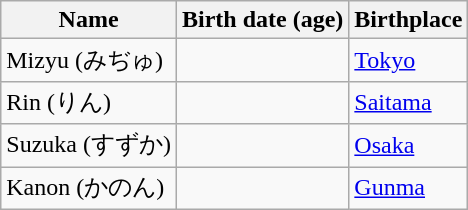<table class="wikitable">
<tr>
<th>Name</th>
<th>Birth date (age)</th>
<th>Birthplace</th>
</tr>
<tr>
<td>Mizyu (みぢゅ)</td>
<td></td>
<td><a href='#'>Tokyo</a></td>
</tr>
<tr>
<td>Rin (りん)</td>
<td></td>
<td><a href='#'>Saitama</a></td>
</tr>
<tr>
<td>Suzuka (すずか)</td>
<td></td>
<td><a href='#'>Osaka</a></td>
</tr>
<tr>
<td>Kanon (かのん)</td>
<td></td>
<td><a href='#'>Gunma</a></td>
</tr>
</table>
